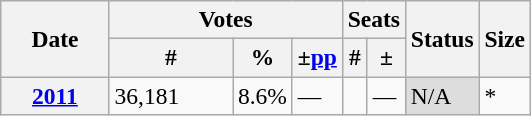<table class="wikitable" style="font-size:98%;">
<tr>
<th width="65" rowspan="2">Date</th>
<th colspan="3">Votes</th>
<th colspan="2">Seats</th>
<th rowspan="2">Status</th>
<th rowspan="2">Size</th>
</tr>
<tr>
<th width="75">#</th>
<th>%</th>
<th>±<a href='#'>pp</a></th>
<th>#</th>
<th>±</th>
</tr>
<tr>
<th><a href='#'>2011</a></th>
<td>36,181</td>
<td>8.6%</td>
<td>—</td>
<td style="text-align:center;"></td>
<td>—</td>
<td style="background-color:#ddd;">N/A</td>
<td>*</td>
</tr>
</table>
